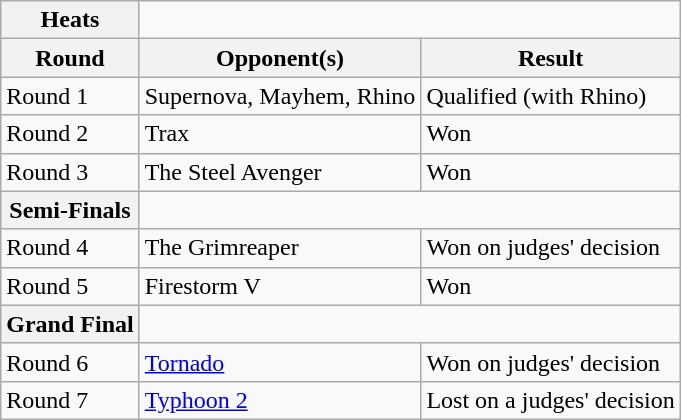<table class="wikitable">
<tr>
<th>Heats</th>
</tr>
<tr>
<th>Round</th>
<th>Opponent(s)</th>
<th>Result</th>
</tr>
<tr>
<td>Round 1</td>
<td>Supernova, Mayhem, Rhino</td>
<td>Qualified (with Rhino)</td>
</tr>
<tr>
<td>Round 2</td>
<td>Trax</td>
<td>Won</td>
</tr>
<tr>
<td>Round 3</td>
<td>The Steel Avenger</td>
<td>Won</td>
</tr>
<tr>
<th>Semi-Finals</th>
</tr>
<tr>
<td>Round 4</td>
<td>The Grimreaper</td>
<td>Won on judges' decision</td>
</tr>
<tr>
<td>Round 5</td>
<td>Firestorm V</td>
<td>Won</td>
</tr>
<tr>
<th>Grand Final</th>
</tr>
<tr>
<td>Round 6</td>
<td><a href='#'>Tornado</a></td>
<td>Won on judges' decision</td>
</tr>
<tr>
<td>Round 7</td>
<td><a href='#'>Typhoon 2</a></td>
<td>Lost on a judges' decision</td>
</tr>
</table>
